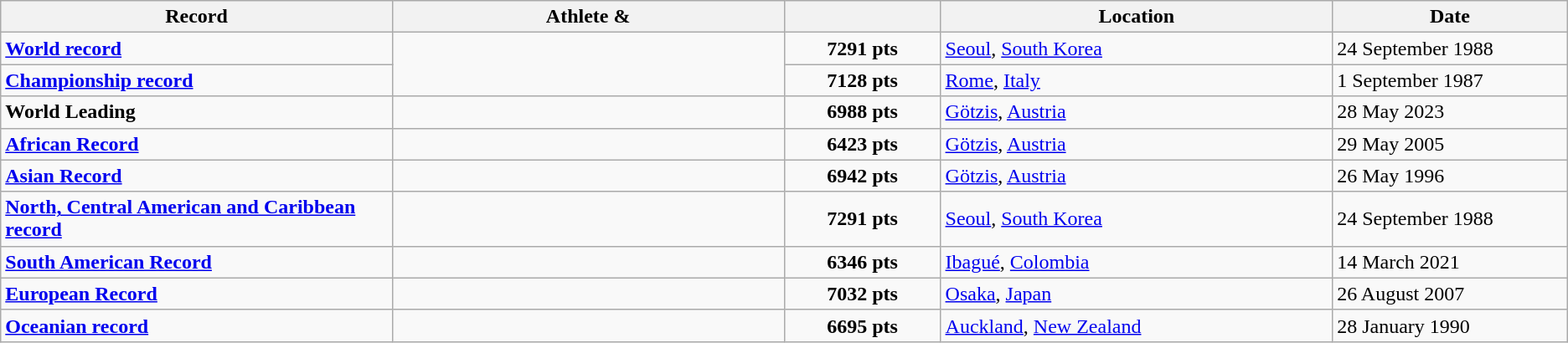<table class="wikitable">
<tr>
<th width=25% align=center>Record</th>
<th width=25% align=center>Athlete & </th>
<th width=10% align=center></th>
<th width=25% align=center>Location</th>
<th width=15% align=center>Date</th>
</tr>
<tr>
<td><strong><a href='#'>World record</a></strong></td>
<td rowspan=2></td>
<td align=center><strong>7291 pts</strong></td>
<td><a href='#'>Seoul</a>, <a href='#'>South Korea</a></td>
<td>24 September 1988</td>
</tr>
<tr>
<td><strong><a href='#'>Championship record</a></strong></td>
<td align=center><strong>7128 pts</strong></td>
<td><a href='#'>Rome</a>, <a href='#'>Italy</a></td>
<td>1 September 1987</td>
</tr>
<tr>
<td><strong>World Leading</strong></td>
<td></td>
<td align=center><strong>6988 pts</strong></td>
<td><a href='#'>Götzis</a>, <a href='#'>Austria</a></td>
<td>28 May 2023</td>
</tr>
<tr>
<td><strong><a href='#'>African Record</a></strong></td>
<td></td>
<td align=center><strong>6423 pts</strong></td>
<td><a href='#'>Götzis</a>, <a href='#'>Austria</a></td>
<td>29 May 2005</td>
</tr>
<tr>
<td><strong><a href='#'>Asian Record</a></strong></td>
<td></td>
<td align=center><strong>6942 pts</strong></td>
<td><a href='#'>Götzis</a>, <a href='#'>Austria</a></td>
<td>26 May 1996</td>
</tr>
<tr>
<td><strong><a href='#'>North, Central American and Caribbean record</a></strong></td>
<td></td>
<td align=center><strong>7291 pts</strong></td>
<td><a href='#'>Seoul</a>, <a href='#'>South Korea</a></td>
<td>24 September 1988</td>
</tr>
<tr>
<td><strong><a href='#'>South American Record</a></strong></td>
<td></td>
<td align=center><strong>6346 pts</strong></td>
<td><a href='#'>Ibagué</a>, <a href='#'>Colombia</a></td>
<td>14 March 2021</td>
</tr>
<tr>
<td><strong><a href='#'>European Record</a></strong></td>
<td></td>
<td align=center><strong>7032 pts</strong></td>
<td><a href='#'>Osaka</a>, <a href='#'>Japan</a></td>
<td>26 August 2007</td>
</tr>
<tr>
<td><strong><a href='#'>Oceanian record</a></strong></td>
<td></td>
<td align=center><strong>6695 pts</strong></td>
<td><a href='#'>Auckland</a>, <a href='#'>New Zealand</a></td>
<td>28 January 1990</td>
</tr>
</table>
